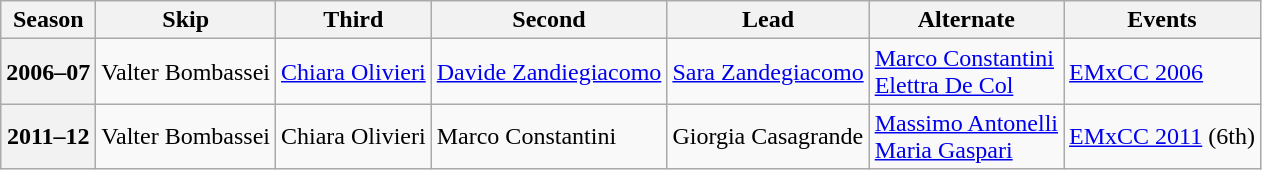<table class="wikitable">
<tr>
<th scope="col">Season</th>
<th scope="col">Skip</th>
<th scope="col">Third</th>
<th scope="col">Second</th>
<th scope="col">Lead</th>
<th scope="col">Alternate</th>
<th scope="col">Events</th>
</tr>
<tr>
<th scope="row">2006–07</th>
<td>Valter Bombassei</td>
<td><a href='#'>Chiara Olivieri</a></td>
<td><a href='#'>Davide Zandiegiacomo</a></td>
<td><a href='#'>Sara Zandegiacomo</a></td>
<td><a href='#'>Marco Constantini</a><br><a href='#'>Elettra De Col</a></td>
<td><a href='#'>EMxCC 2006</a> </td>
</tr>
<tr>
<th scope="row">2011–12</th>
<td>Valter Bombassei</td>
<td>Chiara Olivieri</td>
<td>Marco Constantini</td>
<td>Giorgia Casagrande</td>
<td><a href='#'>Massimo Antonelli</a><br><a href='#'>Maria Gaspari</a></td>
<td><a href='#'>EMxCC 2011</a> (6th)</td>
</tr>
</table>
